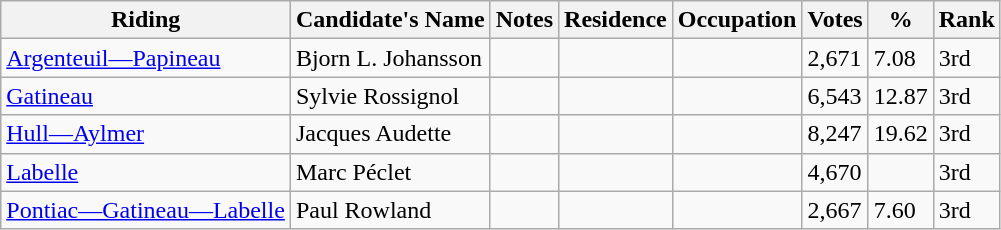<table class="wikitable sortable">
<tr>
<th>Riding<br></th>
<th>Candidate's Name</th>
<th>Notes</th>
<th>Residence</th>
<th>Occupation</th>
<th>Votes</th>
<th>%</th>
<th>Rank</th>
</tr>
<tr>
<td><a href='#'>Argenteuil—Papineau</a></td>
<td>Bjorn L. Johansson</td>
<td></td>
<td></td>
<td></td>
<td>2,671</td>
<td>7.08</td>
<td>3rd</td>
</tr>
<tr>
<td><a href='#'>Gatineau</a></td>
<td>Sylvie Rossignol</td>
<td></td>
<td></td>
<td></td>
<td>6,543</td>
<td>12.87</td>
<td>3rd</td>
</tr>
<tr>
<td><a href='#'>Hull—Aylmer</a></td>
<td>Jacques Audette</td>
<td></td>
<td></td>
<td></td>
<td>8,247</td>
<td>19.62</td>
<td>3rd</td>
</tr>
<tr>
<td><a href='#'>Labelle</a></td>
<td>Marc Péclet</td>
<td></td>
<td></td>
<td></td>
<td>4,670</td>
<td></td>
<td>3rd</td>
</tr>
<tr>
<td><a href='#'>Pontiac—Gatineau—Labelle</a></td>
<td>Paul Rowland</td>
<td></td>
<td></td>
<td></td>
<td>2,667</td>
<td>7.60</td>
<td>3rd</td>
</tr>
</table>
